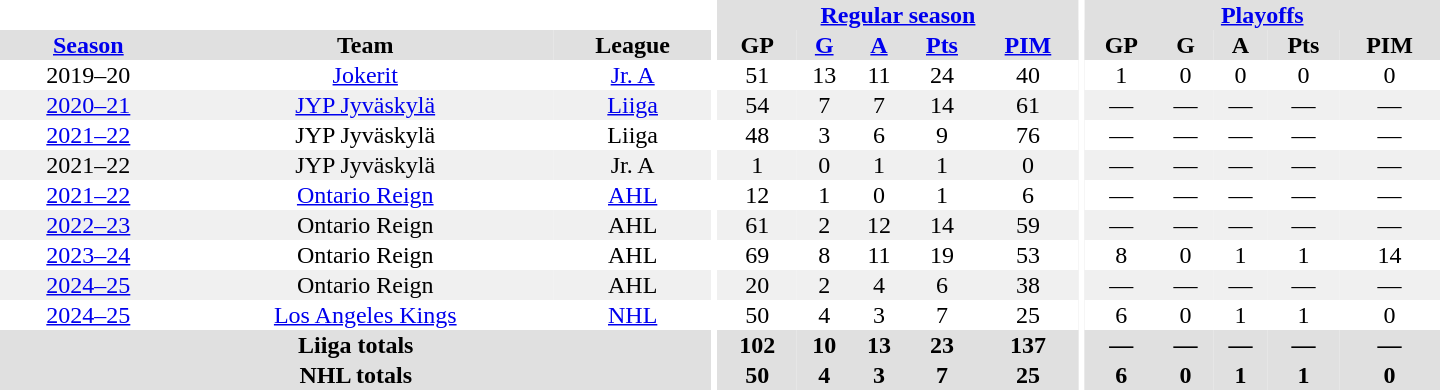<table border="0" cellpadding="1" cellspacing="0" style="text-align:center; width:60em">
<tr bgcolor="#e0e0e0">
<th colspan="3" bgcolor="#ffffff"></th>
<th rowspan="100" bgcolor="#ffffff"></th>
<th colspan="5"><a href='#'>Regular season</a></th>
<th rowspan="100" bgcolor="#ffffff"></th>
<th colspan="5"><a href='#'>Playoffs</a></th>
</tr>
<tr bgcolor="#e0e0e0">
<th><a href='#'>Season</a></th>
<th>Team</th>
<th>League</th>
<th>GP</th>
<th><a href='#'>G</a></th>
<th><a href='#'>A</a></th>
<th><a href='#'>Pts</a></th>
<th><a href='#'>PIM</a></th>
<th>GP</th>
<th>G</th>
<th>A</th>
<th>Pts</th>
<th>PIM</th>
</tr>
<tr>
<td>2019–20</td>
<td><a href='#'>Jokerit</a></td>
<td><a href='#'>Jr. A</a></td>
<td>51</td>
<td>13</td>
<td>11</td>
<td>24</td>
<td>40</td>
<td>1</td>
<td>0</td>
<td>0</td>
<td>0</td>
<td>0</td>
</tr>
<tr bgcolor="f0f0f0">
<td><a href='#'>2020–21</a></td>
<td><a href='#'>JYP Jyväskylä</a></td>
<td><a href='#'>Liiga</a></td>
<td>54</td>
<td>7</td>
<td>7</td>
<td>14</td>
<td>61</td>
<td>—</td>
<td>—</td>
<td>—</td>
<td>—</td>
<td>—</td>
</tr>
<tr>
<td><a href='#'>2021–22</a></td>
<td>JYP Jyväskylä</td>
<td>Liiga</td>
<td>48</td>
<td>3</td>
<td>6</td>
<td>9</td>
<td>76</td>
<td>—</td>
<td>—</td>
<td>—</td>
<td>—</td>
<td>—</td>
</tr>
<tr bgcolor="f0f0f0">
<td>2021–22</td>
<td>JYP Jyväskylä</td>
<td>Jr. A</td>
<td>1</td>
<td>0</td>
<td>1</td>
<td>1</td>
<td>0</td>
<td>—</td>
<td>—</td>
<td>—</td>
<td>—</td>
<td>—</td>
</tr>
<tr>
<td><a href='#'>2021–22</a></td>
<td><a href='#'>Ontario Reign</a></td>
<td><a href='#'>AHL</a></td>
<td>12</td>
<td>1</td>
<td>0</td>
<td>1</td>
<td>6</td>
<td>—</td>
<td>—</td>
<td>—</td>
<td>—</td>
<td>—</td>
</tr>
<tr bgcolor="f0f0f0">
<td><a href='#'>2022–23</a></td>
<td>Ontario Reign</td>
<td>AHL</td>
<td>61</td>
<td>2</td>
<td>12</td>
<td>14</td>
<td>59</td>
<td>—</td>
<td>—</td>
<td>—</td>
<td>—</td>
<td>—</td>
</tr>
<tr>
<td><a href='#'>2023–24</a></td>
<td>Ontario Reign</td>
<td>AHL</td>
<td>69</td>
<td>8</td>
<td>11</td>
<td>19</td>
<td>53</td>
<td>8</td>
<td>0</td>
<td>1</td>
<td>1</td>
<td>14</td>
</tr>
<tr bgcolor="f0f0f0">
<td><a href='#'>2024–25</a></td>
<td>Ontario Reign</td>
<td>AHL</td>
<td>20</td>
<td>2</td>
<td>4</td>
<td>6</td>
<td>38</td>
<td>—</td>
<td>—</td>
<td>—</td>
<td>—</td>
<td>—</td>
</tr>
<tr>
<td><a href='#'>2024–25</a></td>
<td><a href='#'>Los Angeles Kings</a></td>
<td><a href='#'>NHL</a></td>
<td>50</td>
<td>4</td>
<td>3</td>
<td>7</td>
<td>25</td>
<td>6</td>
<td>0</td>
<td>1</td>
<td>1</td>
<td>0</td>
</tr>
<tr bgcolor="#e0e0e0">
<th colspan="3">Liiga totals</th>
<th>102</th>
<th>10</th>
<th>13</th>
<th>23</th>
<th>137</th>
<th>—</th>
<th>—</th>
<th>—</th>
<th>—</th>
<th>—</th>
</tr>
<tr bgcolor="#e0e0e0">
<th colspan="3">NHL totals</th>
<th>50</th>
<th>4</th>
<th>3</th>
<th>7</th>
<th>25</th>
<th>6</th>
<th>0</th>
<th>1</th>
<th>1</th>
<th>0</th>
</tr>
</table>
